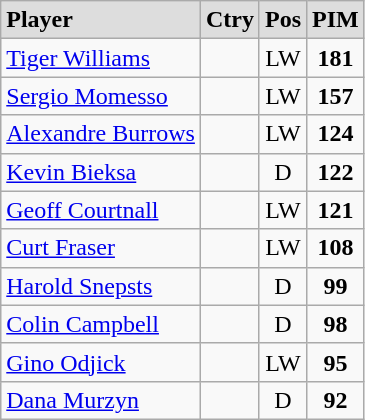<table class="wikitable">
<tr align="center" style="font-weight:bold; background-color:#dddddd;" |>
<td align="left">Player</td>
<td>Ctry</td>
<td>Pos</td>
<td>PIM</td>
</tr>
<tr align="center">
<td align="left"><a href='#'>Tiger Williams</a></td>
<td></td>
<td>LW</td>
<td><strong>181</strong></td>
</tr>
<tr align="center">
<td align="left"><a href='#'>Sergio Momesso</a></td>
<td></td>
<td>LW</td>
<td><strong>157</strong></td>
</tr>
<tr align="center">
<td align="left"><a href='#'>Alexandre Burrows</a></td>
<td></td>
<td>LW</td>
<td><strong>124</strong></td>
</tr>
<tr align="center">
<td align="left"><a href='#'>Kevin Bieksa</a></td>
<td></td>
<td>D</td>
<td><strong>122</strong></td>
</tr>
<tr align="center">
<td align="left"><a href='#'>Geoff Courtnall</a></td>
<td></td>
<td>LW</td>
<td><strong>121</strong></td>
</tr>
<tr align="center">
<td align="left"><a href='#'>Curt Fraser</a></td>
<td></td>
<td>LW</td>
<td><strong>108</strong></td>
</tr>
<tr align="center">
<td align="left"><a href='#'>Harold Snepsts</a></td>
<td></td>
<td>D</td>
<td><strong>99</strong></td>
</tr>
<tr align="center">
<td align="left"><a href='#'>Colin Campbell</a></td>
<td></td>
<td>D</td>
<td><strong>98</strong></td>
</tr>
<tr align="center">
<td align="left"><a href='#'>Gino Odjick</a></td>
<td></td>
<td>LW</td>
<td><strong>95</strong></td>
</tr>
<tr align="center">
<td align="left"><a href='#'>Dana Murzyn</a></td>
<td></td>
<td>D</td>
<td><strong>92</strong></td>
</tr>
</table>
